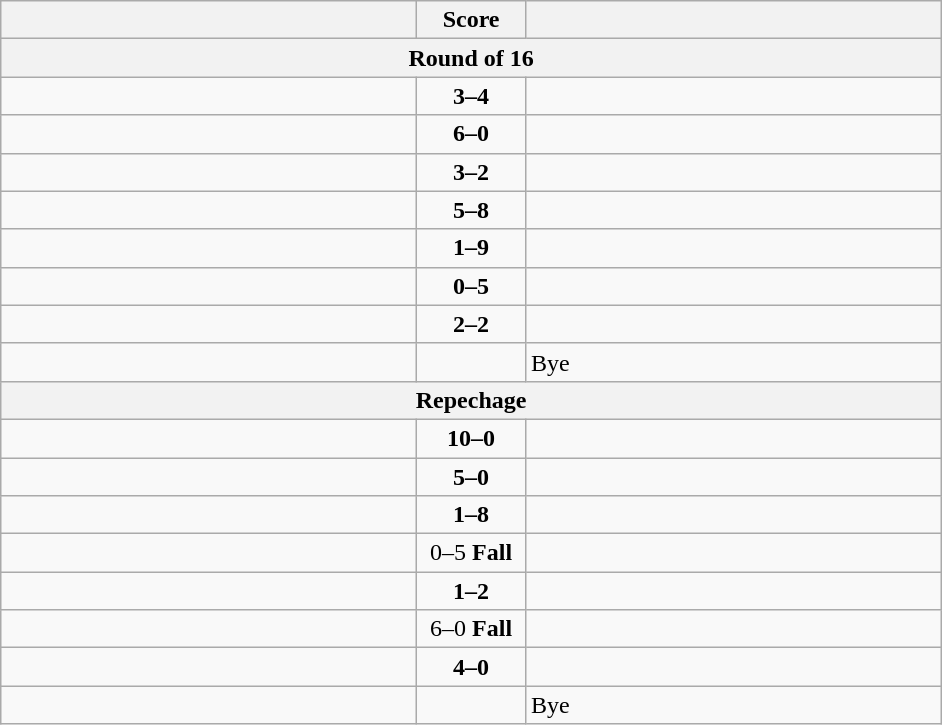<table class="wikitable" style="text-align: left;">
<tr>
<th align="right" width="270"></th>
<th width="65">Score</th>
<th align="left" width="270"></th>
</tr>
<tr>
<th colspan="3">Round of 16</th>
</tr>
<tr>
<td></td>
<td align=center><strong>3–4</strong></td>
<td><strong></strong></td>
</tr>
<tr>
<td><strong></strong></td>
<td align=center><strong>6–0</strong></td>
<td></td>
</tr>
<tr>
<td><strong></strong></td>
<td align=center><strong>3–2</strong></td>
<td></td>
</tr>
<tr>
<td></td>
<td align=center><strong>5–8</strong></td>
<td><strong></strong></td>
</tr>
<tr>
<td></td>
<td align=center><strong>1–9</strong></td>
<td><strong></strong></td>
</tr>
<tr>
<td></td>
<td align=center><strong>0–5</strong></td>
<td><strong></strong></td>
</tr>
<tr>
<td><strong></strong></td>
<td align=center><strong>2–2</strong></td>
<td></td>
</tr>
<tr>
<td><strong></strong></td>
<td></td>
<td>Bye</td>
</tr>
<tr>
<th colspan="3">Repechage</th>
</tr>
<tr>
<td><strong></strong></td>
<td align=center><strong>10–0</strong></td>
<td></td>
</tr>
<tr>
<td><strong></strong></td>
<td align=center><strong>5–0</strong></td>
<td></td>
</tr>
<tr>
<td></td>
<td align=center><strong>1–8</strong></td>
<td><strong></strong></td>
</tr>
<tr>
<td></td>
<td align=center>0–5 <strong>Fall</strong></td>
<td><strong></strong></td>
</tr>
<tr>
<td></td>
<td align=center><strong>1–2</strong></td>
<td><strong></strong></td>
</tr>
<tr>
<td><strong></strong></td>
<td align=center>6–0 <strong>Fall</strong></td>
<td></td>
</tr>
<tr>
<td><strong></strong></td>
<td align=center><strong>4–0</strong></td>
<td></td>
</tr>
<tr>
<td><strong></strong></td>
<td></td>
<td>Bye</td>
</tr>
</table>
